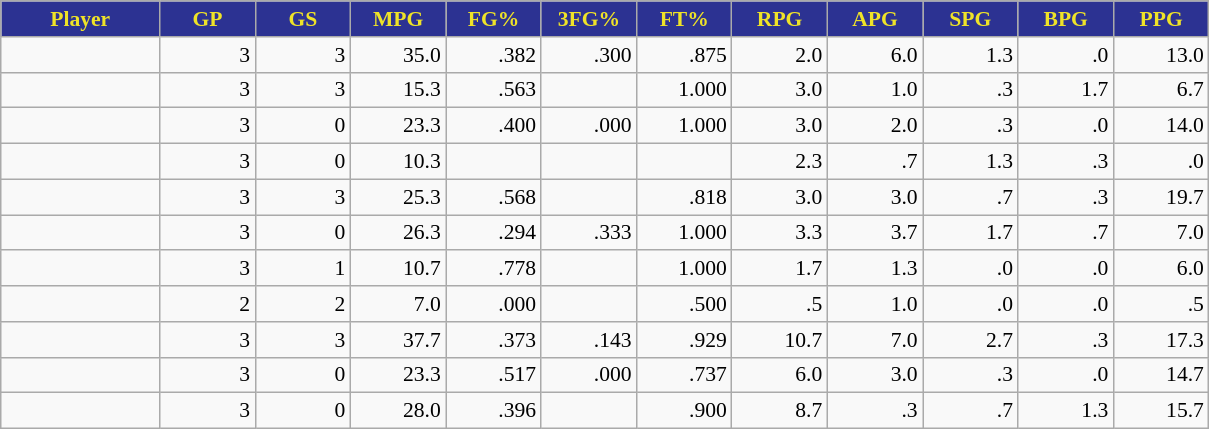<table class="wikitable sortable" style="text-align:right; font-size: 90%">
<tr>
<th style="background:#2C3292;color:#EFE328;" width="10%">Player</th>
<th style="background:#2C3292;color:#EFE328;" width="6%">GP</th>
<th style="background:#2C3292;color:#EFE328;" width="6%">GS</th>
<th style="background:#2C3292;color:#EFE328;" width="6%">MPG</th>
<th style="background:#2C3292;color:#EFE328;" width="6%">FG%</th>
<th style="background:#2C3292;color:#EFE328;" width="6%">3FG%</th>
<th style="background:#2C3292;color:#EFE328;" width="6%">FT%</th>
<th style="background:#2C3292;color:#EFE328;" width="6%">RPG</th>
<th style="background:#2C3292;color:#EFE328;" width="6%">APG</th>
<th style="background:#2C3292;color:#EFE328;" width="6%">SPG</th>
<th style="background:#2C3292;color:#EFE328;" width="6%">BPG</th>
<th style="background:#2C3292;color:#EFE328;" width="6%">PPG</th>
</tr>
<tr>
<td style="text-align:left;"></td>
<td>3</td>
<td>3</td>
<td>35.0</td>
<td>.382</td>
<td>.300</td>
<td>.875</td>
<td>2.0</td>
<td>6.0</td>
<td>1.3</td>
<td>.0</td>
<td>13.0</td>
</tr>
<tr>
<td style="text-align:left;"></td>
<td>3</td>
<td>3</td>
<td>15.3</td>
<td>.563</td>
<td></td>
<td>1.000</td>
<td>3.0</td>
<td>1.0</td>
<td>.3</td>
<td>1.7</td>
<td>6.7</td>
</tr>
<tr>
<td style="text-align:left;"></td>
<td>3</td>
<td>0</td>
<td>23.3</td>
<td>.400</td>
<td>.000</td>
<td>1.000</td>
<td>3.0</td>
<td>2.0</td>
<td>.3</td>
<td>.0</td>
<td>14.0</td>
</tr>
<tr>
<td style="text-align:left;"></td>
<td>3</td>
<td>0</td>
<td>10.3</td>
<td></td>
<td></td>
<td></td>
<td>2.3</td>
<td>.7</td>
<td>1.3</td>
<td>.3</td>
<td>.0</td>
</tr>
<tr>
<td style="text-align:left;"></td>
<td>3</td>
<td>3</td>
<td>25.3</td>
<td>.568</td>
<td></td>
<td>.818</td>
<td>3.0</td>
<td>3.0</td>
<td>.7</td>
<td>.3</td>
<td>19.7</td>
</tr>
<tr>
<td style="text-align:left;"></td>
<td>3</td>
<td>0</td>
<td>26.3</td>
<td>.294</td>
<td>.333</td>
<td>1.000</td>
<td>3.3</td>
<td>3.7</td>
<td>1.7</td>
<td>.7</td>
<td>7.0</td>
</tr>
<tr>
<td style="text-align:left;"></td>
<td>3</td>
<td>1</td>
<td>10.7</td>
<td>.778</td>
<td></td>
<td>1.000</td>
<td>1.7</td>
<td>1.3</td>
<td>.0</td>
<td>.0</td>
<td>6.0</td>
</tr>
<tr>
<td style="text-align:left;"></td>
<td>2</td>
<td>2</td>
<td>7.0</td>
<td>.000</td>
<td></td>
<td>.500</td>
<td>.5</td>
<td>1.0</td>
<td>.0</td>
<td>.0</td>
<td>.5</td>
</tr>
<tr>
<td style="text-align:left;"></td>
<td>3</td>
<td>3</td>
<td>37.7</td>
<td>.373</td>
<td>.143</td>
<td>.929</td>
<td>10.7</td>
<td>7.0</td>
<td>2.7</td>
<td>.3</td>
<td>17.3</td>
</tr>
<tr>
<td style="text-align:left;"></td>
<td>3</td>
<td>0</td>
<td>23.3</td>
<td>.517</td>
<td>.000</td>
<td>.737</td>
<td>6.0</td>
<td>3.0</td>
<td>.3</td>
<td>.0</td>
<td>14.7</td>
</tr>
<tr>
<td style="text-align:left;"></td>
<td>3</td>
<td>0</td>
<td>28.0</td>
<td>.396</td>
<td></td>
<td>.900</td>
<td>8.7</td>
<td>.3</td>
<td>.7</td>
<td>1.3</td>
<td>15.7</td>
</tr>
</table>
